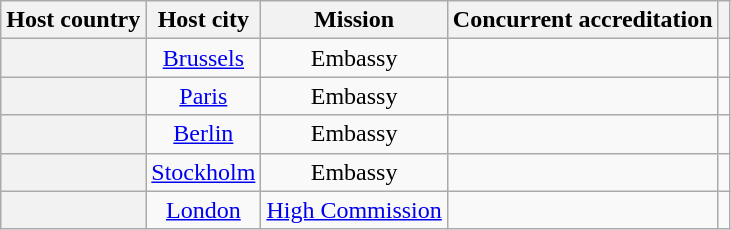<table class="wikitable plainrowheaders" style="text-align:center;">
<tr>
<th scope="col">Host country</th>
<th scope="col">Host city</th>
<th scope="col">Mission</th>
<th scope="col">Concurrent accreditation</th>
<th scope="col"></th>
</tr>
<tr>
<th scope="row"></th>
<td><a href='#'>Brussels</a></td>
<td>Embassy</td>
<td></td>
<td></td>
</tr>
<tr>
<th scope="row"></th>
<td><a href='#'>Paris</a></td>
<td>Embassy</td>
<td></td>
<td></td>
</tr>
<tr>
<th scope="row"></th>
<td><a href='#'>Berlin</a></td>
<td>Embassy</td>
<td></td>
<td></td>
</tr>
<tr>
<th scope="row"></th>
<td><a href='#'>Stockholm</a></td>
<td>Embassy</td>
<td></td>
<td></td>
</tr>
<tr>
<th scope="row"></th>
<td><a href='#'>London</a></td>
<td><a href='#'>High Commission</a></td>
<td></td>
<td></td>
</tr>
</table>
